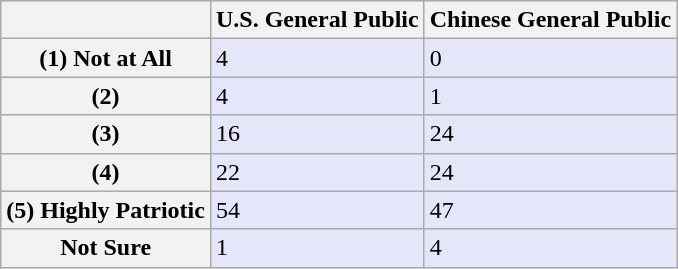<table class="wikitable" style="background:lavender;color:black">
<tr>
<th></th>
<th>U.S. General Public</th>
<th>Chinese General Public</th>
</tr>
<tr>
<th>(1) Not at All</th>
<td>4</td>
<td>0</td>
</tr>
<tr>
<th>(2)</th>
<td>4</td>
<td>1</td>
</tr>
<tr>
<th>(3)</th>
<td>16</td>
<td>24</td>
</tr>
<tr>
<th>(4)</th>
<td>22</td>
<td>24</td>
</tr>
<tr>
<th>(5) Highly Patriotic</th>
<td>54</td>
<td>47</td>
</tr>
<tr>
<th>Not Sure</th>
<td>1</td>
<td>4</td>
</tr>
</table>
